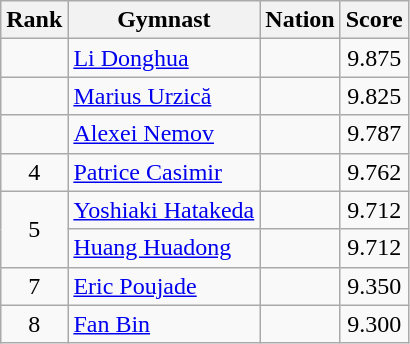<table class="wikitable sortable" style="text-align:center">
<tr>
<th>Rank</th>
<th>Gymnast</th>
<th>Nation</th>
<th>Score</th>
</tr>
<tr>
<td></td>
<td align=left><a href='#'>Li Donghua</a></td>
<td align=left></td>
<td>9.875</td>
</tr>
<tr>
<td></td>
<td align=left><a href='#'>Marius Urzică</a></td>
<td align=left></td>
<td>9.825</td>
</tr>
<tr>
<td></td>
<td align=left><a href='#'>Alexei Nemov</a></td>
<td align=left></td>
<td>9.787</td>
</tr>
<tr>
<td>4</td>
<td align=left><a href='#'>Patrice Casimir</a></td>
<td align=left></td>
<td>9.762</td>
</tr>
<tr>
<td rowspan=2>5</td>
<td align=left><a href='#'>Yoshiaki Hatakeda</a></td>
<td align=left></td>
<td>9.712</td>
</tr>
<tr>
<td align=left><a href='#'>Huang Huadong</a></td>
<td align=left></td>
<td>9.712</td>
</tr>
<tr>
<td>7</td>
<td align=left><a href='#'>Eric Poujade</a></td>
<td align=left></td>
<td>9.350</td>
</tr>
<tr>
<td>8</td>
<td align=left><a href='#'>Fan Bin</a></td>
<td align=left></td>
<td>9.300</td>
</tr>
</table>
